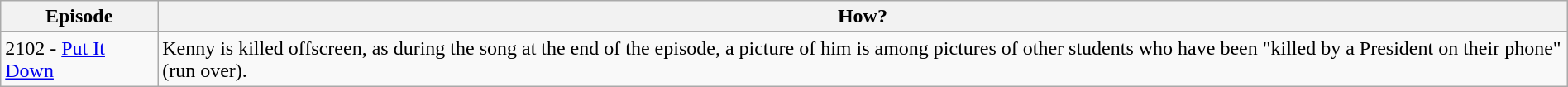<table class="wikitable" width="100%">
<tr>
<th>Episode</th>
<th>How?</th>
</tr>
<tr>
<td>2102 - <a href='#'>Put It Down</a></td>
<td>Kenny is killed offscreen, as during the song at the end of the episode, a picture of him is among pictures of other students who have been "killed by a President on their phone" (run over).</td>
</tr>
</table>
